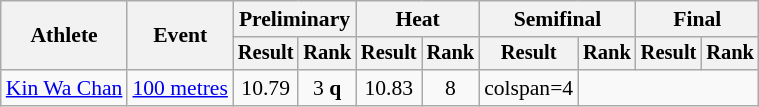<table class="wikitable" style="font-size:90%">
<tr>
<th rowspan="2">Athlete</th>
<th rowspan="2">Event</th>
<th colspan="2">Preliminary</th>
<th colspan="2">Heat</th>
<th colspan="2">Semifinal</th>
<th colspan="2">Final</th>
</tr>
<tr style="font-size:95%">
<th>Result</th>
<th>Rank</th>
<th>Result</th>
<th>Rank</th>
<th>Result</th>
<th>Rank</th>
<th>Result</th>
<th>Rank</th>
</tr>
<tr align=center>
<td align=left><a href='#'>Kin Wa Chan</a></td>
<td align=left><a href='#'>100 metres</a></td>
<td>10.79</td>
<td>3 <strong>q</strong></td>
<td>10.83</td>
<td>8</td>
<td>colspan=4 </td>
</tr>
</table>
